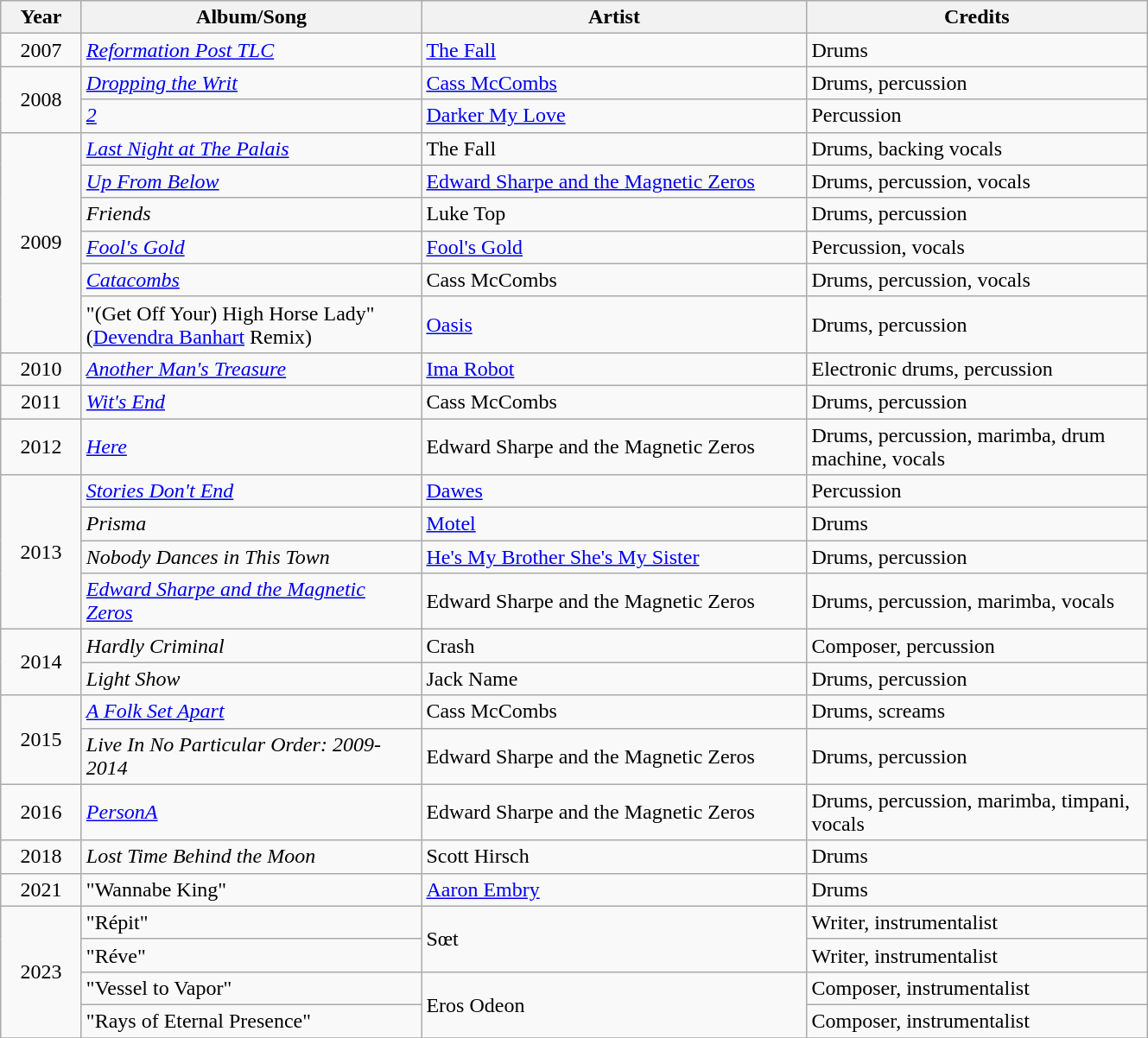<table class="wikitable">
<tr>
<th style="width:55px;">Year</th>
<th style="width:255px;">Album/Song</th>
<th style="width:290px;">Artist</th>
<th style="width:255px;">Credits</th>
</tr>
<tr>
<td rowspan=1 style="text-align:center;">2007</td>
<td><em><a href='#'>Reformation Post TLC</a></em></td>
<td><a href='#'>The Fall</a></td>
<td>Drums</td>
</tr>
<tr>
<td rowspan=2 style="text-align:center;">2008</td>
<td><em><a href='#'>Dropping the Writ</a></em></td>
<td><a href='#'>Cass McCombs</a></td>
<td>Drums, percussion</td>
</tr>
<tr>
<td><em><a href='#'>2</a></em></td>
<td><a href='#'>Darker My Love</a></td>
<td>Percussion</td>
</tr>
<tr>
<td rowspan=6 style="text-align:center;">2009</td>
<td><em><a href='#'>Last Night at The Palais</a></em></td>
<td>The Fall</td>
<td>Drums, backing vocals</td>
</tr>
<tr>
<td><em><a href='#'>Up From Below</a></em></td>
<td><a href='#'>Edward Sharpe and the Magnetic Zeros</a></td>
<td>Drums, percussion, vocals</td>
</tr>
<tr>
<td><em>Friends</em></td>
<td>Luke Top</td>
<td>Drums, percussion</td>
</tr>
<tr>
<td><em><a href='#'>Fool's Gold</a></em></td>
<td><a href='#'>Fool's Gold</a></td>
<td>Percussion, vocals</td>
</tr>
<tr>
<td><em><a href='#'>Catacombs</a></em></td>
<td>Cass McCombs</td>
<td>Drums, percussion, vocals</td>
</tr>
<tr>
<td>"(Get Off Your) High Horse Lady" (<a href='#'>Devendra Banhart</a> Remix)</td>
<td><a href='#'>Oasis</a></td>
<td>Drums, percussion</td>
</tr>
<tr>
<td rowspan=1 style="text-align:center;">2010</td>
<td><em><a href='#'>Another Man's Treasure</a></em></td>
<td><a href='#'>Ima Robot</a></td>
<td>Electronic drums, percussion</td>
</tr>
<tr>
<td rowspan=1 style="text-align:center;">2011</td>
<td><em><a href='#'>Wit's End</a></em></td>
<td>Cass McCombs</td>
<td>Drums, percussion</td>
</tr>
<tr>
<td rowspan=1 style="text-align:center;">2012</td>
<td><em><a href='#'>Here</a></em></td>
<td>Edward Sharpe and the Magnetic Zeros</td>
<td>Drums, percussion, marimba, drum machine, vocals</td>
</tr>
<tr>
<td rowspan=4 style="text-align:center;">2013</td>
<td><em><a href='#'>Stories Don't End</a></em></td>
<td><a href='#'>Dawes</a></td>
<td>Percussion</td>
</tr>
<tr>
<td><em>Prisma</em></td>
<td><a href='#'>Motel</a></td>
<td>Drums</td>
</tr>
<tr>
<td><em>Nobody Dances in This Town</em></td>
<td><a href='#'>He's My Brother She's My Sister</a></td>
<td>Drums, percussion</td>
</tr>
<tr>
<td><em><a href='#'>Edward Sharpe and the Magnetic Zeros</a></em></td>
<td>Edward Sharpe and the Magnetic Zeros</td>
<td>Drums, percussion, marimba, vocals</td>
</tr>
<tr>
<td rowspan=2 style="text-align:center;">2014</td>
<td><em>Hardly Criminal</em></td>
<td>Crash</td>
<td>Composer, percussion</td>
</tr>
<tr>
<td><em>Light Show</em></td>
<td>Jack Name</td>
<td>Drums, percussion</td>
</tr>
<tr>
<td rowspan=2 style="text-align:center;">2015</td>
<td><em><a href='#'>A Folk Set Apart</a></em></td>
<td>Cass McCombs</td>
<td>Drums, screams</td>
</tr>
<tr>
<td><em>Live In No Particular Order: 2009-2014</em></td>
<td>Edward Sharpe and the Magnetic Zeros</td>
<td>Drums, percussion</td>
</tr>
<tr>
<td rowspan=1 style="text-align:center;">2016</td>
<td><em><a href='#'>PersonA</a></em></td>
<td>Edward Sharpe and the Magnetic Zeros</td>
<td>Drums, percussion, marimba, timpani, vocals</td>
</tr>
<tr>
<td rowspan=1 style="text-align:center;">2018</td>
<td><em>Lost Time Behind the Moon</em></td>
<td>Scott Hirsch</td>
<td>Drums</td>
</tr>
<tr>
<td rowspan=1 style="text-align:center;">2021</td>
<td>"Wannabe King"</td>
<td><a href='#'>Aaron Embry</a></td>
<td>Drums</td>
</tr>
<tr>
<td rowspan=4 style="text-align:center;">2023</td>
<td>"Répit"</td>
<td rowspan=2>Sœt</td>
<td>Writer, instrumentalist</td>
</tr>
<tr>
<td>"Réve"</td>
<td>Writer, instrumentalist</td>
</tr>
<tr>
<td>"Vessel to Vapor"</td>
<td rowspan=2>Eros Odeon</td>
<td>Composer, instrumentalist</td>
</tr>
<tr>
<td>"Rays of Eternal Presence"</td>
<td>Composer, instrumentalist</td>
</tr>
<tr>
</tr>
</table>
